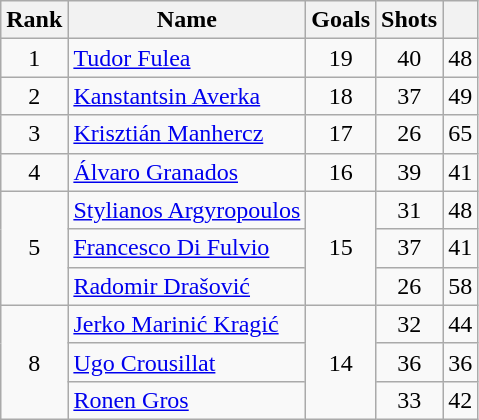<table class="wikitable sortable" style="text-align: center;">
<tr>
<th>Rank</th>
<th>Name</th>
<th>Goals</th>
<th>Shots</th>
<th></th>
</tr>
<tr>
<td>1</td>
<td align="left"> <a href='#'>Tudor Fulea</a></td>
<td>19</td>
<td>40</td>
<td>48</td>
</tr>
<tr>
<td>2</td>
<td align="left"> <a href='#'>Kanstantsin Averka</a></td>
<td>18</td>
<td>37</td>
<td>49</td>
</tr>
<tr>
<td>3</td>
<td align="left"> <a href='#'>Krisztián Manhercz</a></td>
<td>17</td>
<td>26</td>
<td>65</td>
</tr>
<tr>
<td>4</td>
<td align="left"> <a href='#'>Álvaro Granados</a></td>
<td>16</td>
<td>39</td>
<td>41</td>
</tr>
<tr>
<td rowspan=3>5</td>
<td align="left"> <a href='#'>Stylianos Argyropoulos</a></td>
<td rowspan=3>15</td>
<td>31</td>
<td>48</td>
</tr>
<tr>
<td align="left"> <a href='#'>Francesco Di Fulvio</a></td>
<td>37</td>
<td>41</td>
</tr>
<tr>
<td align="left"> <a href='#'>Radomir Drašović</a></td>
<td>26</td>
<td>58</td>
</tr>
<tr>
<td rowspan=3>8</td>
<td align="left"> <a href='#'>Jerko Marinić Kragić</a></td>
<td rowspan=3>14</td>
<td>32</td>
<td>44</td>
</tr>
<tr>
<td align="left"> <a href='#'>Ugo Crousillat</a></td>
<td>36</td>
<td>36</td>
</tr>
<tr>
<td align="left"> <a href='#'>Ronen Gros</a></td>
<td>33</td>
<td>42</td>
</tr>
</table>
